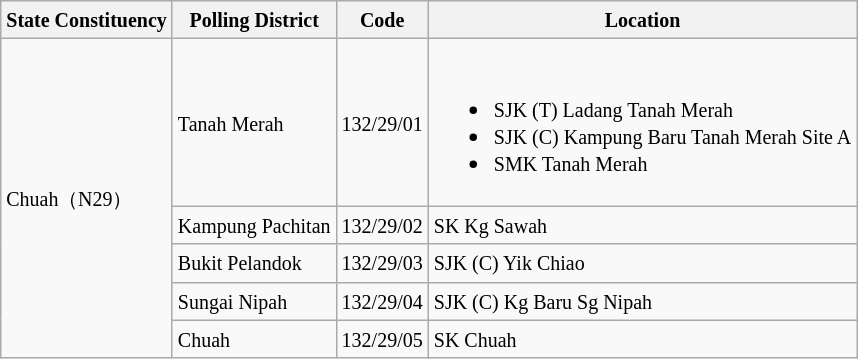<table class="wikitable sortable mw-collapsible">
<tr>
<th><small>State Constituency</small></th>
<th><small>Polling District</small></th>
<th><small>Code</small></th>
<th><small>Location</small></th>
</tr>
<tr>
<td rowspan="5"><small>Chuah（N29）</small></td>
<td><small>Tanah Merah</small></td>
<td><small>132/29/01</small></td>
<td><br><ul><li><small>SJK (T) Ladang Tanah Merah</small></li><li><small>SJK (C) Kampung Baru Tanah Merah Site A</small></li><li><small>SMK Tanah Merah</small></li></ul></td>
</tr>
<tr>
<td><small>Kampung Pachitan</small></td>
<td><small>132/29/02</small></td>
<td><small>SK Kg Sawah</small></td>
</tr>
<tr>
<td><small>Bukit Pelandok</small></td>
<td><small>132/29/03</small></td>
<td><small>SJK (C) Yik Chiao</small></td>
</tr>
<tr>
<td><small>Sungai Nipah</small></td>
<td><small>132/29/04</small></td>
<td><small>SJK (C) Kg Baru Sg Nipah</small></td>
</tr>
<tr>
<td><small>Chuah</small></td>
<td><small>132/29/05</small></td>
<td><small>SK Chuah</small></td>
</tr>
</table>
